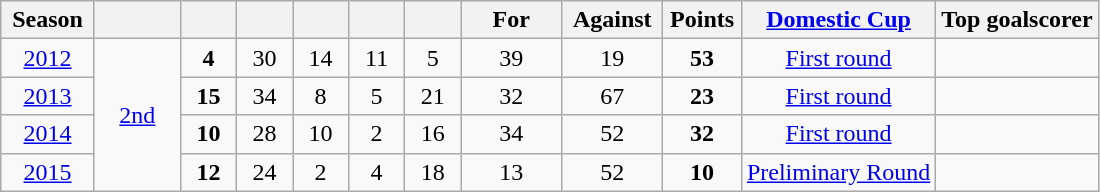<table class="wikitable" style="text-align: center;">
<tr>
<th width=55>Season</th>
<th width=50></th>
<th width=30></th>
<th width=30></th>
<th width=30></th>
<th width=30></th>
<th width=30></th>
<th width=60>For</th>
<th width=60>Against</th>
<th width=45>Points</th>
<th><a href='#'>Domestic Cup</a></th>
<th>Top goalscorer</th>
</tr>
<tr>
<td><a href='#'>2012</a></td>
<td rowspan="4"><a href='#'>2nd</a></td>
<td><strong>4</strong></td>
<td>30</td>
<td>14</td>
<td>11</td>
<td>5</td>
<td>39</td>
<td>19</td>
<td><strong>53</strong></td>
<td><a href='#'>First round</a></td>
<td></td>
</tr>
<tr>
<td><a href='#'>2013</a></td>
<td><strong>15</strong></td>
<td>34</td>
<td>8</td>
<td>5</td>
<td>21</td>
<td>32</td>
<td>67</td>
<td><strong>23</strong></td>
<td><a href='#'>First round</a></td>
<td></td>
</tr>
<tr>
<td><a href='#'>2014</a></td>
<td><strong>10</strong></td>
<td>28</td>
<td>10</td>
<td>2</td>
<td>16</td>
<td>34</td>
<td>52</td>
<td><strong>32</strong></td>
<td><a href='#'>First round</a></td>
<td></td>
</tr>
<tr>
<td><a href='#'>2015</a></td>
<td><strong>12</strong></td>
<td>24</td>
<td>2</td>
<td>4</td>
<td>18</td>
<td>13</td>
<td>52</td>
<td><strong>10</strong></td>
<td><a href='#'>Preliminary Round</a></td>
<td></td>
</tr>
</table>
